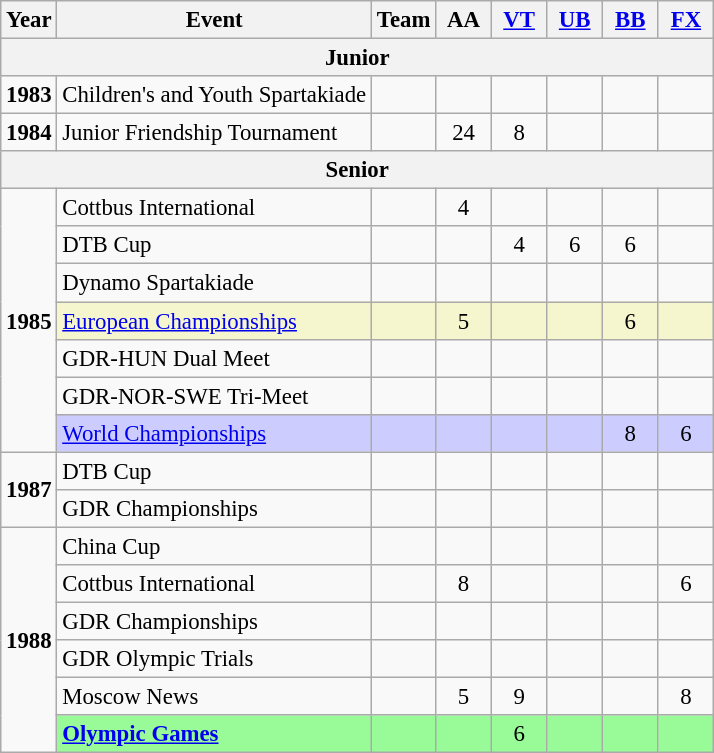<table class="wikitable" style="text-align:center; font-size:95%;">
<tr>
<th align=center>Year</th>
<th align=center>Event</th>
<th style="width:30px;">Team</th>
<th style="width:30px;">AA</th>
<th style="width:30px;"><a href='#'>VT</a></th>
<th style="width:30px;"><a href='#'>UB</a></th>
<th style="width:30px;"><a href='#'>BB</a></th>
<th style="width:30px;"><a href='#'>FX</a></th>
</tr>
<tr>
<th colspan="8"><strong>Junior</strong></th>
</tr>
<tr>
<td rowspan="1"><strong>1983</strong></td>
<td align=left>Children's and Youth Spartakiade</td>
<td></td>
<td></td>
<td></td>
<td></td>
<td></td>
<td></td>
</tr>
<tr>
<td rowspan="1"><strong>1984</strong></td>
<td align=left>Junior Friendship Tournament</td>
<td></td>
<td>24</td>
<td>8</td>
<td></td>
<td></td>
<td></td>
</tr>
<tr>
<th colspan="8"><strong>Senior</strong></th>
</tr>
<tr>
<td rowspan="7"><strong>1985</strong></td>
<td align=left>Cottbus International</td>
<td></td>
<td>4</td>
<td></td>
<td></td>
<td></td>
<td></td>
</tr>
<tr>
<td align=left>DTB Cup</td>
<td></td>
<td></td>
<td>4</td>
<td>6</td>
<td>6</td>
<td></td>
</tr>
<tr>
<td align=left>Dynamo Spartakiade</td>
<td></td>
<td></td>
<td></td>
<td></td>
<td></td>
<td></td>
</tr>
<tr bgcolor=#F5F6CE>
<td align=left><a href='#'>European Championships</a></td>
<td></td>
<td>5</td>
<td></td>
<td></td>
<td>6</td>
<td></td>
</tr>
<tr>
<td align=left>GDR-HUN Dual Meet</td>
<td></td>
<td></td>
<td></td>
<td></td>
<td></td>
<td></td>
</tr>
<tr>
<td align=left>GDR-NOR-SWE Tri-Meet</td>
<td></td>
<td></td>
<td></td>
<td></td>
<td></td>
<td></td>
</tr>
<tr bgcolor=#CCCCFF>
<td align=left><a href='#'>World Championships</a></td>
<td></td>
<td></td>
<td></td>
<td></td>
<td>8</td>
<td>6</td>
</tr>
<tr>
<td rowspan="2"><strong>1987</strong></td>
<td align=left>DTB Cup</td>
<td></td>
<td></td>
<td></td>
<td></td>
<td></td>
<td></td>
</tr>
<tr>
<td align=left>GDR Championships</td>
<td></td>
<td></td>
<td></td>
<td></td>
<td></td>
<td></td>
</tr>
<tr>
<td rowspan="6"><strong>1988</strong></td>
<td align=left>China Cup</td>
<td></td>
<td></td>
<td></td>
<td></td>
<td></td>
<td></td>
</tr>
<tr>
<td align=left>Cottbus International</td>
<td></td>
<td>8</td>
<td></td>
<td></td>
<td></td>
<td>6</td>
</tr>
<tr>
<td align=left>GDR Championships</td>
<td></td>
<td></td>
<td></td>
<td></td>
<td></td>
<td></td>
</tr>
<tr>
<td align=left>GDR Olympic Trials</td>
<td></td>
<td></td>
<td></td>
<td></td>
<td></td>
<td></td>
</tr>
<tr>
<td align=left>Moscow News</td>
<td></td>
<td>5</td>
<td>9</td>
<td></td>
<td></td>
<td>8</td>
</tr>
<tr bgcolor=98FB98>
<td align=left><strong><a href='#'>Olympic Games</a></strong></td>
<td></td>
<td></td>
<td>6</td>
<td></td>
<td></td>
<td></td>
</tr>
</table>
